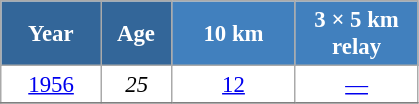<table class="wikitable" style="font-size:95%; text-align:center; border:grey solid 1px; border-collapse:collapse; background:#ffffff;">
<tr>
<th style="background-color:#369; color:white; width:60px;"> Year </th>
<th style="background-color:#369; color:white; width:40px;"> Age </th>
<th style="background-color:#4180be; color:white; width:75px;"> 10 km </th>
<th style="background-color:#4180be; color:white; width:75px;"> 3 × 5 km <br> relay </th>
</tr>
<tr>
<td><a href='#'>1956</a></td>
<td><em>25</em></td>
<td><a href='#'>12</a></td>
<td><a href='#'>—</a></td>
</tr>
<tr>
</tr>
</table>
